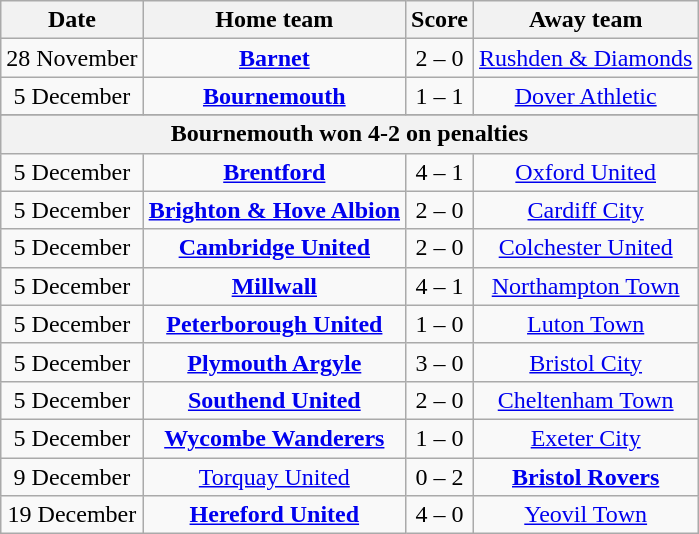<table class="wikitable" style="text-align: center">
<tr>
<th>Date</th>
<th>Home team</th>
<th>Score</th>
<th>Away team</th>
</tr>
<tr>
<td>28 November</td>
<td><strong><a href='#'>Barnet</a></strong></td>
<td>2 – 0</td>
<td><a href='#'>Rushden & Diamonds</a></td>
</tr>
<tr>
<td>5 December</td>
<td><strong><a href='#'>Bournemouth</a></strong></td>
<td>1 – 1</td>
<td><a href='#'>Dover Athletic</a></td>
</tr>
<tr>
</tr>
<tr>
<th colspan="5">Bournemouth won 4-2 on penalties</th>
</tr>
<tr>
<td>5 December</td>
<td><strong><a href='#'>Brentford</a></strong></td>
<td>4 – 1</td>
<td><a href='#'>Oxford United</a></td>
</tr>
<tr>
<td>5 December</td>
<td><strong><a href='#'>Brighton & Hove Albion</a></strong></td>
<td>2 – 0</td>
<td><a href='#'>Cardiff City</a></td>
</tr>
<tr>
<td>5 December</td>
<td><strong><a href='#'>Cambridge United</a></strong></td>
<td>2 – 0</td>
<td><a href='#'>Colchester United</a></td>
</tr>
<tr>
<td>5 December</td>
<td><strong><a href='#'>Millwall</a></strong></td>
<td>4 – 1</td>
<td><a href='#'>Northampton Town</a></td>
</tr>
<tr>
<td>5 December</td>
<td><strong><a href='#'>Peterborough United</a></strong></td>
<td>1 – 0</td>
<td><a href='#'>Luton Town</a></td>
</tr>
<tr>
<td>5 December</td>
<td><strong><a href='#'>Plymouth Argyle</a></strong></td>
<td>3 – 0</td>
<td><a href='#'>Bristol City</a></td>
</tr>
<tr>
<td>5 December</td>
<td><strong><a href='#'>Southend United</a></strong></td>
<td>2 – 0</td>
<td><a href='#'>Cheltenham Town</a></td>
</tr>
<tr>
<td>5 December</td>
<td><strong><a href='#'>Wycombe Wanderers</a></strong></td>
<td>1 – 0</td>
<td><a href='#'>Exeter City</a></td>
</tr>
<tr>
<td>9 December</td>
<td><a href='#'>Torquay United</a></td>
<td>0 – 2</td>
<td><strong><a href='#'>Bristol Rovers</a></strong></td>
</tr>
<tr>
<td>19 December</td>
<td><strong><a href='#'>Hereford United</a></strong></td>
<td>4 – 0</td>
<td><a href='#'>Yeovil Town</a></td>
</tr>
</table>
